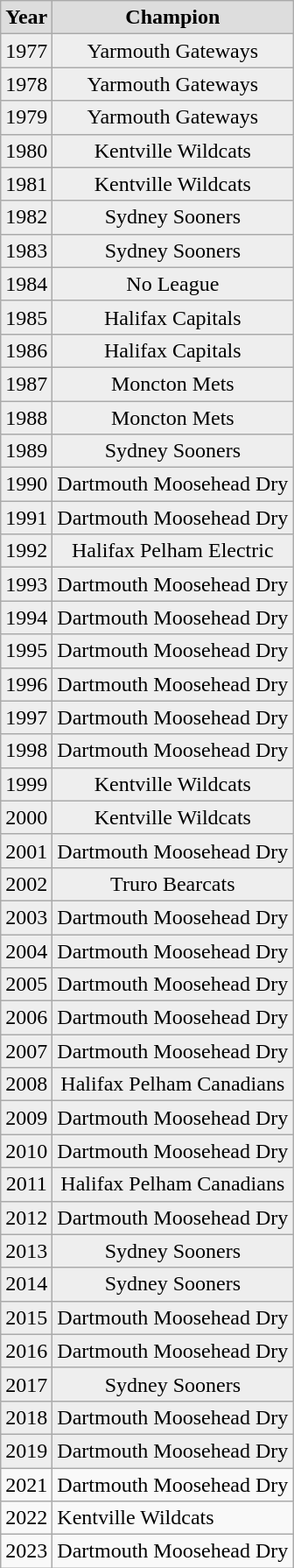<table class="wikitable">
<tr align="center" bgcolor="#dddddd">
<td><strong>Year</strong></td>
<td><strong>Champion</strong></td>
</tr>
<tr align="center"  bgcolor="#eeeeee">
<td>1977</td>
<td>Yarmouth Gateways</td>
</tr>
<tr align="center" bgcolor="#eeeeee">
<td>1978</td>
<td>Yarmouth Gateways</td>
</tr>
<tr align="center" bgcolor="eeeeee">
<td>1979</td>
<td>Yarmouth Gateways</td>
</tr>
<tr align="center" bgcolor="#eeeeee">
<td>1980</td>
<td>Kentville Wildcats</td>
</tr>
<tr align="center" bgcolor="#eeeeee">
<td>1981</td>
<td>Kentville Wildcats</td>
</tr>
<tr align="center" bgcolor="#eeeeee">
<td>1982</td>
<td>Sydney Sooners</td>
</tr>
<tr align="center" bgcolor="#eeeeee">
<td>1983</td>
<td>Sydney Sooners</td>
</tr>
<tr align="center" bgcolor="#eeeeee">
<td>1984</td>
<td>No League</td>
</tr>
<tr align="center" bgcolor="#eeeeee">
<td>1985</td>
<td>Halifax Capitals</td>
</tr>
<tr align="center" bgcolor="#eeeeee">
<td>1986</td>
<td>Halifax Capitals</td>
</tr>
<tr align="center" bgcolor="#eeeeee">
<td>1987</td>
<td>Moncton Mets</td>
</tr>
<tr align="center" bgcolor="#eeeeee">
<td>1988</td>
<td>Moncton Mets</td>
</tr>
<tr align="center" bgcolor="#eeeeee">
<td>1989</td>
<td>Sydney Sooners</td>
</tr>
<tr align="center" bgcolor="#eeeeee">
<td>1990</td>
<td>Dartmouth Moosehead Dry</td>
</tr>
<tr align="center" bgcolor="#eeeeee">
<td>1991</td>
<td>Dartmouth Moosehead Dry</td>
</tr>
<tr align="center"  bgcolor="#eeeeee">
<td>1992</td>
<td>Halifax Pelham Electric</td>
</tr>
<tr align="center" bgcolor="#eeeeee">
<td>1993</td>
<td>Dartmouth Moosehead Dry</td>
</tr>
<tr align="center" bgcolor="eeeeee">
<td>1994</td>
<td>Dartmouth Moosehead Dry</td>
</tr>
<tr align="center" bgcolor="#eeeeee">
<td>1995</td>
<td>Dartmouth Moosehead Dry</td>
</tr>
<tr align="center" bgcolor="#eeeeee">
<td>1996</td>
<td>Dartmouth Moosehead Dry</td>
</tr>
<tr align="center" bgcolor="#eeeeee">
<td>1997</td>
<td>Dartmouth Moosehead Dry</td>
</tr>
<tr align="center" bgcolor="#eeeeee">
<td>1998</td>
<td>Dartmouth Moosehead Dry</td>
</tr>
<tr align="center" bgcolor="#eeeeee">
<td>1999</td>
<td>Kentville Wildcats</td>
</tr>
<tr align="center" bgcolor="#eeeeee">
<td>2000</td>
<td>Kentville Wildcats</td>
</tr>
<tr align="center" bgcolor="#eeeeee">
<td>2001</td>
<td>Dartmouth Moosehead Dry</td>
</tr>
<tr align="center" bgcolor="#eeeeee">
<td>2002</td>
<td>Truro Bearcats</td>
</tr>
<tr align="center" bgcolor="#eeeeee">
<td>2003</td>
<td>Dartmouth Moosehead Dry</td>
</tr>
<tr align="center" bgcolor="#eeeeee">
<td>2004</td>
<td>Dartmouth Moosehead Dry</td>
</tr>
<tr align="center" bgcolor="#eeeeee">
<td>2005</td>
<td>Dartmouth Moosehead Dry</td>
</tr>
<tr align="center" bgcolor="#eeeeee">
<td>2006</td>
<td>Dartmouth Moosehead Dry</td>
</tr>
<tr align="center" bgcolor="#eeeeee">
<td>2007</td>
<td>Dartmouth Moosehead Dry</td>
</tr>
<tr align="center" bgcolor="#eeeeee">
<td>2008</td>
<td>Halifax Pelham Canadians</td>
</tr>
<tr align="center" bgcolor="#eeeeee">
<td>2009</td>
<td>Dartmouth Moosehead Dry</td>
</tr>
<tr align="center" bgcolor="#eeeeee">
<td>2010</td>
<td>Dartmouth Moosehead Dry</td>
</tr>
<tr align="center" bgcolor="#eeeeee">
<td>2011</td>
<td>Halifax Pelham Canadians</td>
</tr>
<tr align="center" bgcolor="#eeeeee">
<td>2012</td>
<td>Dartmouth Moosehead Dry</td>
</tr>
<tr align="center" bgcolor="#eeeeee">
<td>2013</td>
<td>Sydney Sooners</td>
</tr>
<tr align="center" bgcolor="#eeeeee">
<td>2014</td>
<td>Sydney Sooners</td>
</tr>
<tr align="center" bgcolor="#eeeeee">
<td>2015</td>
<td>Dartmouth Moosehead Dry</td>
</tr>
<tr align="center" bgcolor="#eeeeee">
<td>2016</td>
<td>Dartmouth Moosehead Dry</td>
</tr>
<tr align="center" bgcolor="#eeeeee">
<td>2017</td>
<td>Sydney Sooners</td>
</tr>
<tr align="center" bgcolor="#eeeeee">
<td>2018</td>
<td>Dartmouth Moosehead Dry</td>
</tr>
<tr align="center" bgcolor="#eeeeee">
<td>2019</td>
<td>Dartmouth Moosehead Dry</td>
</tr>
<tr>
<td>2021</td>
<td>Dartmouth Moosehead Dry</td>
</tr>
<tr>
<td>2022</td>
<td>Kentville Wildcats</td>
</tr>
<tr>
<td>2023</td>
<td>Dartmouth Moosehead Dry</td>
</tr>
</table>
